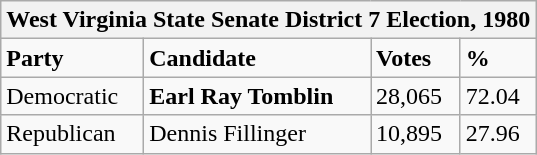<table class="wikitable">
<tr>
<th colspan="4">West Virginia State Senate District 7 Election, 1980</th>
</tr>
<tr>
<td><strong>Party</strong></td>
<td><strong>Candidate</strong></td>
<td><strong>Votes</strong></td>
<td><strong>%</strong></td>
</tr>
<tr>
<td>Democratic</td>
<td><strong>Earl Ray Tomblin</strong></td>
<td>28,065</td>
<td>72.04</td>
</tr>
<tr>
<td>Republican</td>
<td>Dennis Fillinger</td>
<td>10,895</td>
<td>27.96</td>
</tr>
</table>
